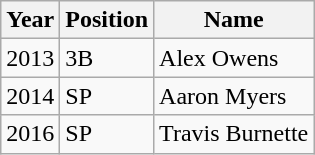<table class="wikitable">
<tr>
<th>Year</th>
<th>Position</th>
<th>Name</th>
</tr>
<tr>
<td>2013</td>
<td>3B</td>
<td>Alex Owens</td>
</tr>
<tr>
<td>2014</td>
<td>SP</td>
<td>Aaron Myers</td>
</tr>
<tr>
<td>2016</td>
<td>SP</td>
<td>Travis Burnette</td>
</tr>
</table>
